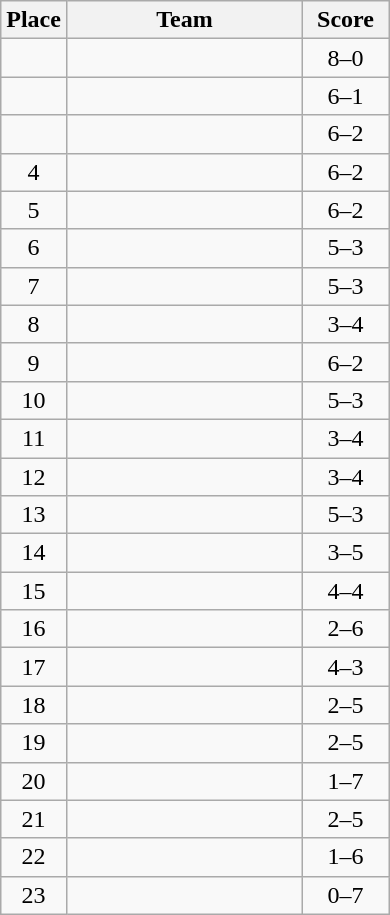<table class="wikitable" style="text-align:center;">
<tr>
<th width=30>Place</th>
<th width=150>Team</th>
<th width=50>Score</th>
</tr>
<tr>
<td></td>
<td align="left"></td>
<td>8–0</td>
</tr>
<tr>
<td></td>
<td align="left"></td>
<td>6–1</td>
</tr>
<tr>
<td></td>
<td align="left"></td>
<td>6–2</td>
</tr>
<tr>
<td>4</td>
<td align="left"></td>
<td>6–2</td>
</tr>
<tr>
<td>5</td>
<td align="left"></td>
<td>6–2</td>
</tr>
<tr>
<td>6</td>
<td align="left"></td>
<td>5–3</td>
</tr>
<tr>
<td>7</td>
<td align="left"></td>
<td>5–3</td>
</tr>
<tr>
<td>8</td>
<td align="left"></td>
<td>3–4</td>
</tr>
<tr>
<td>9</td>
<td align="left"></td>
<td>6–2</td>
</tr>
<tr>
<td>10</td>
<td align="left"></td>
<td>5–3</td>
</tr>
<tr>
<td>11</td>
<td align="left"></td>
<td>3–4</td>
</tr>
<tr>
<td>12</td>
<td align="left"></td>
<td>3–4</td>
</tr>
<tr>
<td>13</td>
<td align="left"></td>
<td>5–3</td>
</tr>
<tr>
<td>14</td>
<td align="left"></td>
<td>3–5</td>
</tr>
<tr>
<td>15</td>
<td align="left"></td>
<td>4–4</td>
</tr>
<tr>
<td>16</td>
<td align="left"></td>
<td>2–6</td>
</tr>
<tr>
<td>17</td>
<td align="left"></td>
<td>4–3</td>
</tr>
<tr>
<td>18</td>
<td align="left"></td>
<td>2–5</td>
</tr>
<tr>
<td>19</td>
<td align="left"></td>
<td>2–5</td>
</tr>
<tr>
<td>20</td>
<td align="left"></td>
<td>1–7</td>
</tr>
<tr>
<td>21</td>
<td align="left"></td>
<td>2–5</td>
</tr>
<tr>
<td>22</td>
<td align="left"></td>
<td>1–6</td>
</tr>
<tr>
<td>23</td>
<td align="left"></td>
<td>0–7</td>
</tr>
</table>
